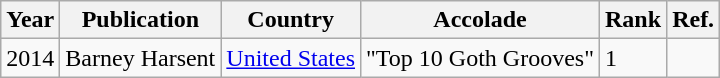<table class="wikitable sortable" style="margin:0em 1em 1em 0pt">
<tr>
<th>Year</th>
<th>Publication</th>
<th>Country</th>
<th>Accolade</th>
<th>Rank</th>
<th>Ref.</th>
</tr>
<tr>
<td>2014</td>
<td>Barney Harsent</td>
<td><a href='#'>United States</a></td>
<td>"Top 10 Goth Grooves"</td>
<td>1</td>
<td></td>
</tr>
</table>
